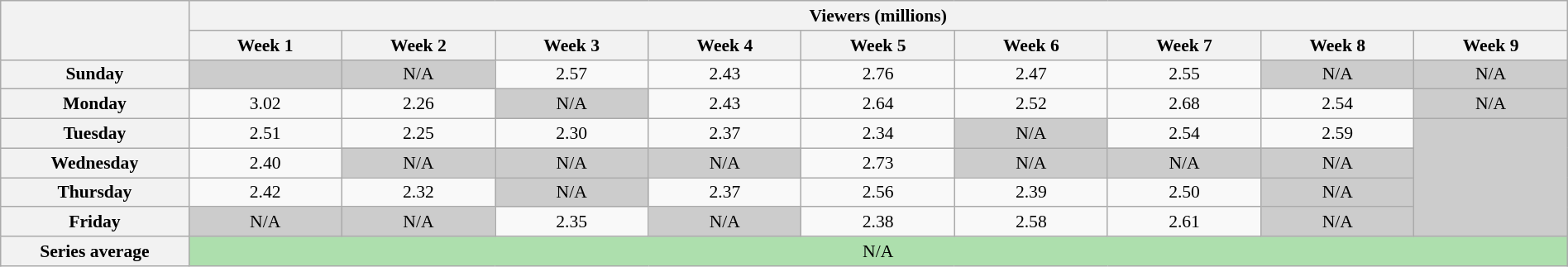<table class="wikitable" style="font-size:90%; text-align:center; width: 100%; margin-left: auto; margin-right: auto;">
<tr>
<th scope="col" rowspan="2" style="width:12%;"></th>
<th scope=col colspan=13>Viewers (millions)</th>
</tr>
<tr>
<th>Week 1</th>
<th>Week 2</th>
<th>Week 3</th>
<th>Week 4</th>
<th>Week 5</th>
<th>Week 6</th>
<th>Week 7</th>
<th>Week 8</th>
<th>Week 9</th>
</tr>
<tr>
<th>Sunday</th>
<td bgcolor="#CCCCCC"></td>
<td bgcolor="#CCCCCC">N/A</td>
<td>2.57</td>
<td>2.43</td>
<td>2.76</td>
<td>2.47</td>
<td>2.55</td>
<td bgcolor="#CCCCCC">N/A</td>
<td bgcolor="#CCCCCC">N/A</td>
</tr>
<tr>
<th>Monday</th>
<td>3.02</td>
<td>2.26</td>
<td bgcolor="#CCCCCC">N/A</td>
<td>2.43</td>
<td>2.64</td>
<td>2.52</td>
<td>2.68</td>
<td>2.54</td>
<td bgcolor="#CCCCCC">N/A</td>
</tr>
<tr>
<th>Tuesday</th>
<td>2.51</td>
<td>2.25</td>
<td>2.30</td>
<td>2.37</td>
<td>2.34</td>
<td bgcolor="#CCCCCC">N/A</td>
<td>2.54</td>
<td>2.59</td>
<td bgcolor="#CCCCCC" rowspan=4></td>
</tr>
<tr>
<th>Wednesday</th>
<td>2.40</td>
<td bgcolor="#CCCCCC">N/A</td>
<td bgcolor="#CCCCCC">N/A</td>
<td bgcolor="#CCCCCC">N/A</td>
<td>2.73</td>
<td bgcolor="#CCCCCC">N/A</td>
<td bgcolor="#CCCCCC">N/A</td>
<td bgcolor="#CCCCCC">N/A</td>
</tr>
<tr>
<th>Thursday</th>
<td>2.42</td>
<td>2.32</td>
<td bgcolor="#CCCCCC">N/A</td>
<td>2.37</td>
<td>2.56</td>
<td>2.39</td>
<td>2.50</td>
<td bgcolor="#CCCCCC">N/A</td>
</tr>
<tr>
<th>Friday</th>
<td bgcolor="#CCCCCC">N/A</td>
<td bgcolor="#CCCCCC">N/A</td>
<td>2.35</td>
<td bgcolor="#CCCCCC">N/A</td>
<td>2.38</td>
<td>2.58</td>
<td>2.61</td>
<td bgcolor="#CCCCCC">N/A</td>
</tr>
<tr>
<th>Series average</th>
<td colspan="9" style="background:#ADDFAD;">N/A</td>
</tr>
</table>
